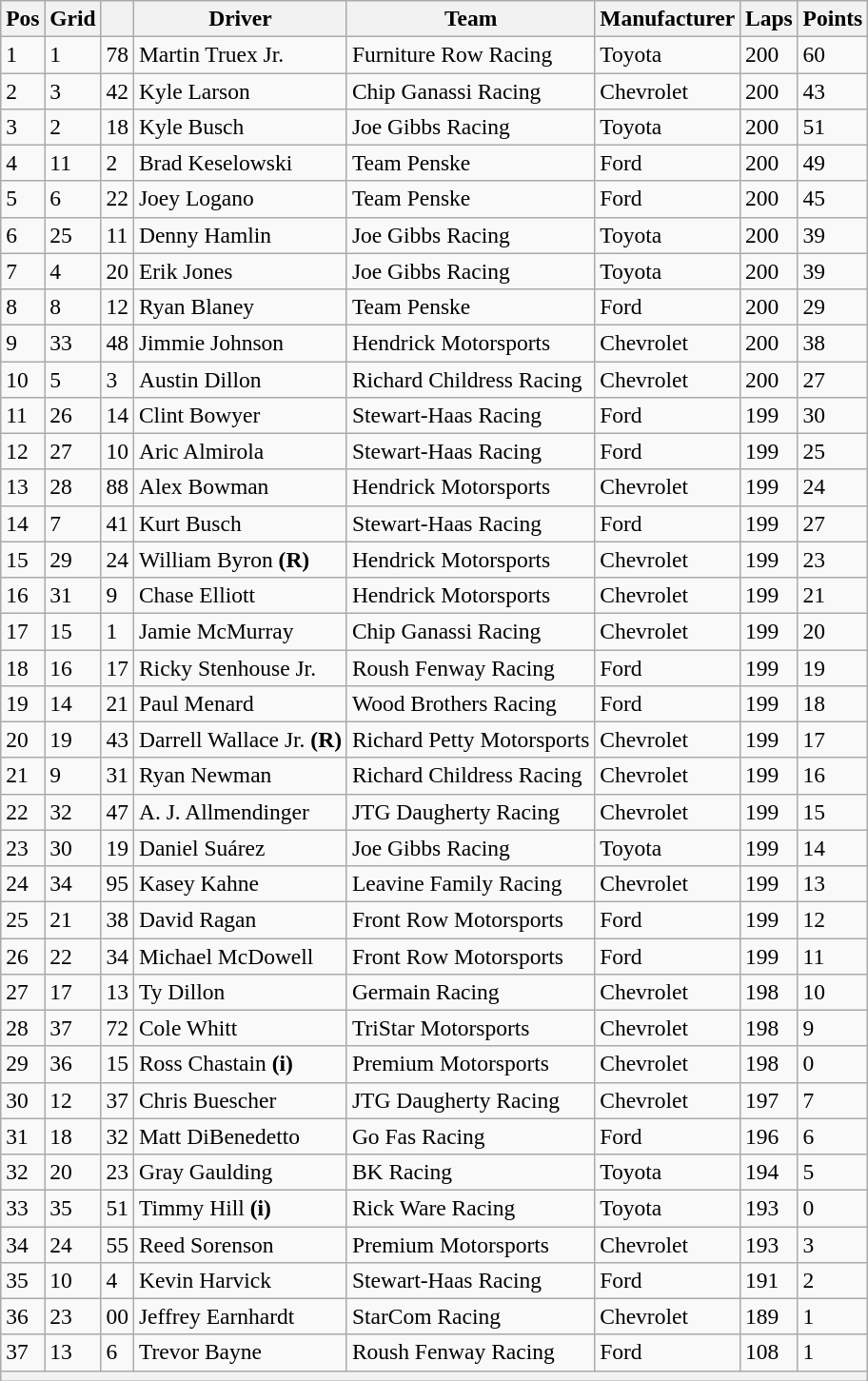<table class="wikitable" style="font-size:98%">
<tr>
<th>Pos</th>
<th>Grid</th>
<th></th>
<th>Driver</th>
<th>Team</th>
<th>Manufacturer</th>
<th>Laps</th>
<th>Points</th>
</tr>
<tr>
<td>1</td>
<td>1</td>
<td>78</td>
<td>Martin Truex Jr.</td>
<td>Furniture Row Racing</td>
<td>Toyota</td>
<td>200</td>
<td>60</td>
</tr>
<tr>
<td>2</td>
<td>3</td>
<td>42</td>
<td>Kyle Larson</td>
<td>Chip Ganassi Racing</td>
<td>Chevrolet</td>
<td>200</td>
<td>43</td>
</tr>
<tr>
<td>3</td>
<td>2</td>
<td>18</td>
<td>Kyle Busch</td>
<td>Joe Gibbs Racing</td>
<td>Toyota</td>
<td>200</td>
<td>51</td>
</tr>
<tr>
<td>4</td>
<td>11</td>
<td>2</td>
<td>Brad Keselowski</td>
<td>Team Penske</td>
<td>Ford</td>
<td>200</td>
<td>49</td>
</tr>
<tr>
<td>5</td>
<td>6</td>
<td>22</td>
<td>Joey Logano</td>
<td>Team Penske</td>
<td>Ford</td>
<td>200</td>
<td>45</td>
</tr>
<tr>
<td>6</td>
<td>25</td>
<td>11</td>
<td>Denny Hamlin</td>
<td>Joe Gibbs Racing</td>
<td>Toyota</td>
<td>200</td>
<td>39</td>
</tr>
<tr>
<td>7</td>
<td>4</td>
<td>20</td>
<td>Erik Jones</td>
<td>Joe Gibbs Racing</td>
<td>Toyota</td>
<td>200</td>
<td>39</td>
</tr>
<tr>
<td>8</td>
<td>8</td>
<td>12</td>
<td>Ryan Blaney</td>
<td>Team Penske</td>
<td>Ford</td>
<td>200</td>
<td>29</td>
</tr>
<tr>
<td>9</td>
<td>33</td>
<td>48</td>
<td>Jimmie Johnson</td>
<td>Hendrick Motorsports</td>
<td>Chevrolet</td>
<td>200</td>
<td>38</td>
</tr>
<tr>
<td>10</td>
<td>5</td>
<td>3</td>
<td>Austin Dillon</td>
<td>Richard Childress Racing</td>
<td>Chevrolet</td>
<td>200</td>
<td>27</td>
</tr>
<tr>
<td>11</td>
<td>26</td>
<td>14</td>
<td>Clint Bowyer</td>
<td>Stewart-Haas Racing</td>
<td>Ford</td>
<td>199</td>
<td>30</td>
</tr>
<tr>
<td>12</td>
<td>27</td>
<td>10</td>
<td>Aric Almirola</td>
<td>Stewart-Haas Racing</td>
<td>Ford</td>
<td>199</td>
<td>25</td>
</tr>
<tr>
<td>13</td>
<td>28</td>
<td>88</td>
<td>Alex Bowman</td>
<td>Hendrick Motorsports</td>
<td>Chevrolet</td>
<td>199</td>
<td>24</td>
</tr>
<tr>
<td>14</td>
<td>7</td>
<td>41</td>
<td>Kurt Busch</td>
<td>Stewart-Haas Racing</td>
<td>Ford</td>
<td>199</td>
<td>27</td>
</tr>
<tr>
<td>15</td>
<td>29</td>
<td>24</td>
<td>William Byron <strong>(R)</strong></td>
<td>Hendrick Motorsports</td>
<td>Chevrolet</td>
<td>199</td>
<td>23</td>
</tr>
<tr>
<td>16</td>
<td>31</td>
<td>9</td>
<td>Chase Elliott</td>
<td>Hendrick Motorsports</td>
<td>Chevrolet</td>
<td>199</td>
<td>21</td>
</tr>
<tr>
<td>17</td>
<td>15</td>
<td>1</td>
<td>Jamie McMurray</td>
<td>Chip Ganassi Racing</td>
<td>Chevrolet</td>
<td>199</td>
<td>20</td>
</tr>
<tr>
<td>18</td>
<td>16</td>
<td>17</td>
<td>Ricky Stenhouse Jr.</td>
<td>Roush Fenway Racing</td>
<td>Ford</td>
<td>199</td>
<td>19</td>
</tr>
<tr>
<td>19</td>
<td>14</td>
<td>21</td>
<td>Paul Menard</td>
<td>Wood Brothers Racing</td>
<td>Ford</td>
<td>199</td>
<td>18</td>
</tr>
<tr>
<td>20</td>
<td>19</td>
<td>43</td>
<td>Darrell Wallace Jr. <strong>(R)</strong></td>
<td>Richard Petty Motorsports</td>
<td>Chevrolet</td>
<td>199</td>
<td>17</td>
</tr>
<tr>
<td>21</td>
<td>9</td>
<td>31</td>
<td>Ryan Newman</td>
<td>Richard Childress Racing</td>
<td>Chevrolet</td>
<td>199</td>
<td>16</td>
</tr>
<tr>
<td>22</td>
<td>32</td>
<td>47</td>
<td>A. J. Allmendinger</td>
<td>JTG Daugherty Racing</td>
<td>Chevrolet</td>
<td>199</td>
<td>15</td>
</tr>
<tr>
<td>23</td>
<td>30</td>
<td>19</td>
<td>Daniel Suárez</td>
<td>Joe Gibbs Racing</td>
<td>Toyota</td>
<td>199</td>
<td>14</td>
</tr>
<tr>
<td>24</td>
<td>34</td>
<td>95</td>
<td>Kasey Kahne</td>
<td>Leavine Family Racing</td>
<td>Chevrolet</td>
<td>199</td>
<td>13</td>
</tr>
<tr>
<td>25</td>
<td>21</td>
<td>38</td>
<td>David Ragan</td>
<td>Front Row Motorsports</td>
<td>Ford</td>
<td>199</td>
<td>12</td>
</tr>
<tr>
<td>26</td>
<td>22</td>
<td>34</td>
<td>Michael McDowell</td>
<td>Front Row Motorsports</td>
<td>Ford</td>
<td>199</td>
<td>11</td>
</tr>
<tr>
<td>27</td>
<td>17</td>
<td>13</td>
<td>Ty Dillon</td>
<td>Germain Racing</td>
<td>Chevrolet</td>
<td>198</td>
<td>10</td>
</tr>
<tr>
<td>28</td>
<td>37</td>
<td>72</td>
<td>Cole Whitt</td>
<td>TriStar Motorsports</td>
<td>Chevrolet</td>
<td>198</td>
<td>9</td>
</tr>
<tr>
<td>29</td>
<td>36</td>
<td>15</td>
<td>Ross Chastain <strong>(i)</strong></td>
<td>Premium Motorsports</td>
<td>Chevrolet</td>
<td>198</td>
<td>0</td>
</tr>
<tr>
<td>30</td>
<td>12</td>
<td>37</td>
<td>Chris Buescher</td>
<td>JTG Daugherty Racing</td>
<td>Chevrolet</td>
<td>197</td>
<td>7</td>
</tr>
<tr>
<td>31</td>
<td>18</td>
<td>32</td>
<td>Matt DiBenedetto</td>
<td>Go Fas Racing</td>
<td>Ford</td>
<td>196</td>
<td>6</td>
</tr>
<tr>
<td>32</td>
<td>20</td>
<td>23</td>
<td>Gray Gaulding</td>
<td>BK Racing</td>
<td>Toyota</td>
<td>194</td>
<td>5</td>
</tr>
<tr>
<td>33</td>
<td>35</td>
<td>51</td>
<td>Timmy Hill <strong>(i)</strong></td>
<td>Rick Ware Racing</td>
<td>Toyota</td>
<td>193</td>
<td>0</td>
</tr>
<tr>
<td>34</td>
<td>24</td>
<td>55</td>
<td>Reed Sorenson</td>
<td>Premium Motorsports</td>
<td>Chevrolet</td>
<td>193</td>
<td>3</td>
</tr>
<tr>
<td>35</td>
<td>10</td>
<td>4</td>
<td>Kevin Harvick</td>
<td>Stewart-Haas Racing</td>
<td>Ford</td>
<td>191</td>
<td>2</td>
</tr>
<tr>
<td>36</td>
<td>23</td>
<td>00</td>
<td>Jeffrey Earnhardt</td>
<td>StarCom Racing</td>
<td>Chevrolet</td>
<td>189</td>
<td>1</td>
</tr>
<tr>
<td>37</td>
<td>13</td>
<td>6</td>
<td>Trevor Bayne</td>
<td>Roush Fenway Racing</td>
<td>Ford</td>
<td>108</td>
<td>1</td>
</tr>
<tr>
<th colspan="8"></th>
</tr>
</table>
